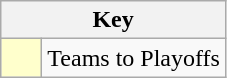<table class="wikitable" style="text-align: center;">
<tr>
<th colspan=2>Key</th>
</tr>
<tr>
<td style="background:#ffffcc; width:20px;"></td>
<td align=left>Teams to Playoffs</td>
</tr>
</table>
